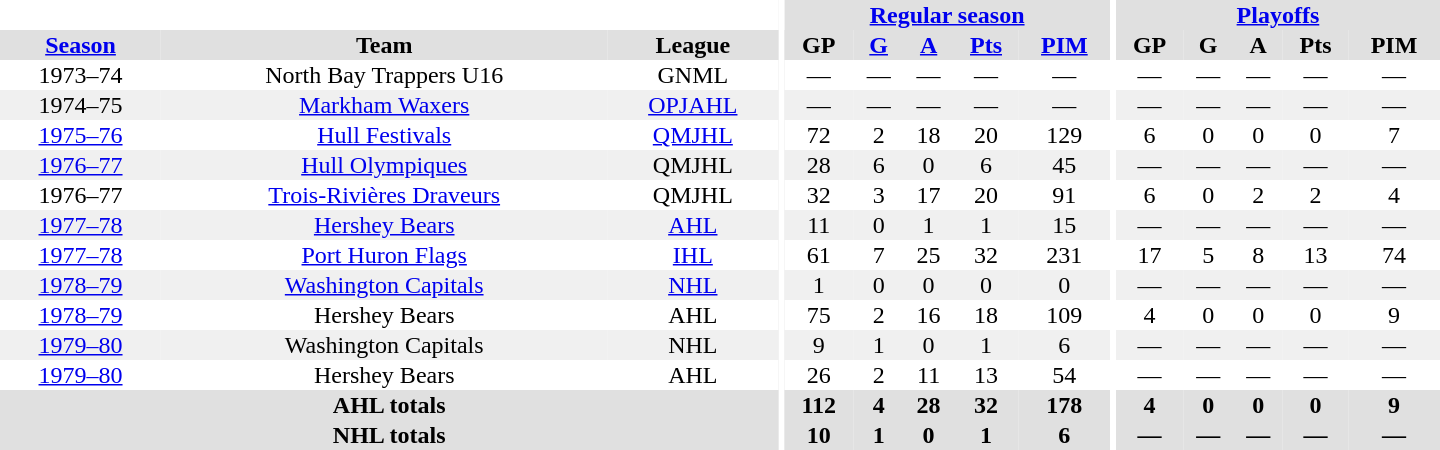<table border="0" cellpadding="1" cellspacing="0" style="text-align:center; width:60em">
<tr bgcolor="#e0e0e0">
<th colspan="3" bgcolor="#ffffff"></th>
<th rowspan="100" bgcolor="#ffffff"></th>
<th colspan="5"><a href='#'>Regular season</a></th>
<th rowspan="100" bgcolor="#ffffff"></th>
<th colspan="5"><a href='#'>Playoffs</a></th>
</tr>
<tr bgcolor="#e0e0e0">
<th><a href='#'>Season</a></th>
<th>Team</th>
<th>League</th>
<th>GP</th>
<th><a href='#'>G</a></th>
<th><a href='#'>A</a></th>
<th><a href='#'>Pts</a></th>
<th><a href='#'>PIM</a></th>
<th>GP</th>
<th>G</th>
<th>A</th>
<th>Pts</th>
<th>PIM</th>
</tr>
<tr>
<td>1973–74</td>
<td>North Bay Trappers U16</td>
<td>GNML</td>
<td>—</td>
<td>—</td>
<td>—</td>
<td>—</td>
<td>—</td>
<td>—</td>
<td>—</td>
<td>—</td>
<td>—</td>
<td>—</td>
</tr>
<tr bgcolor="#f0f0f0">
<td>1974–75</td>
<td><a href='#'>Markham Waxers</a></td>
<td><a href='#'>OPJAHL</a></td>
<td>—</td>
<td>—</td>
<td>—</td>
<td>—</td>
<td>—</td>
<td>—</td>
<td>—</td>
<td>—</td>
<td>—</td>
<td>—</td>
</tr>
<tr>
<td><a href='#'>1975–76</a></td>
<td><a href='#'>Hull Festivals</a></td>
<td><a href='#'>QMJHL</a></td>
<td>72</td>
<td>2</td>
<td>18</td>
<td>20</td>
<td>129</td>
<td>6</td>
<td>0</td>
<td>0</td>
<td>0</td>
<td>7</td>
</tr>
<tr bgcolor="#f0f0f0">
<td><a href='#'>1976–77</a></td>
<td><a href='#'>Hull Olympiques</a></td>
<td>QMJHL</td>
<td>28</td>
<td>6</td>
<td>0</td>
<td>6</td>
<td>45</td>
<td>—</td>
<td>—</td>
<td>—</td>
<td>—</td>
<td>—</td>
</tr>
<tr>
<td>1976–77</td>
<td><a href='#'>Trois-Rivières Draveurs</a></td>
<td>QMJHL</td>
<td>32</td>
<td>3</td>
<td>17</td>
<td>20</td>
<td>91</td>
<td>6</td>
<td>0</td>
<td>2</td>
<td>2</td>
<td>4</td>
</tr>
<tr bgcolor="#f0f0f0">
<td><a href='#'>1977–78</a></td>
<td><a href='#'>Hershey Bears</a></td>
<td><a href='#'>AHL</a></td>
<td>11</td>
<td>0</td>
<td>1</td>
<td>1</td>
<td>15</td>
<td>—</td>
<td>—</td>
<td>—</td>
<td>—</td>
<td>—</td>
</tr>
<tr>
<td><a href='#'>1977–78</a></td>
<td><a href='#'>Port Huron Flags</a></td>
<td><a href='#'>IHL</a></td>
<td>61</td>
<td>7</td>
<td>25</td>
<td>32</td>
<td>231</td>
<td>17</td>
<td>5</td>
<td>8</td>
<td>13</td>
<td>74</td>
</tr>
<tr bgcolor="#f0f0f0">
<td><a href='#'>1978–79</a></td>
<td><a href='#'>Washington Capitals</a></td>
<td><a href='#'>NHL</a></td>
<td>1</td>
<td>0</td>
<td>0</td>
<td>0</td>
<td>0</td>
<td>—</td>
<td>—</td>
<td>—</td>
<td>—</td>
<td>—</td>
</tr>
<tr>
<td><a href='#'>1978–79</a></td>
<td>Hershey Bears</td>
<td>AHL</td>
<td>75</td>
<td>2</td>
<td>16</td>
<td>18</td>
<td>109</td>
<td>4</td>
<td>0</td>
<td>0</td>
<td>0</td>
<td>9</td>
</tr>
<tr bgcolor="#f0f0f0">
<td><a href='#'>1979–80</a></td>
<td>Washington Capitals</td>
<td>NHL</td>
<td>9</td>
<td>1</td>
<td>0</td>
<td>1</td>
<td>6</td>
<td>—</td>
<td>—</td>
<td>—</td>
<td>—</td>
<td>—</td>
</tr>
<tr>
<td><a href='#'>1979–80</a></td>
<td>Hershey Bears</td>
<td>AHL</td>
<td>26</td>
<td>2</td>
<td>11</td>
<td>13</td>
<td>54</td>
<td>—</td>
<td>—</td>
<td>—</td>
<td>—</td>
<td>—</td>
</tr>
<tr bgcolor="#e0e0e0">
<th colspan="3">AHL totals</th>
<th>112</th>
<th>4</th>
<th>28</th>
<th>32</th>
<th>178</th>
<th>4</th>
<th>0</th>
<th>0</th>
<th>0</th>
<th>9</th>
</tr>
<tr bgcolor="#e0e0e0">
<th colspan="3">NHL totals</th>
<th>10</th>
<th>1</th>
<th>0</th>
<th>1</th>
<th>6</th>
<th>—</th>
<th>—</th>
<th>—</th>
<th>—</th>
<th>—</th>
</tr>
</table>
